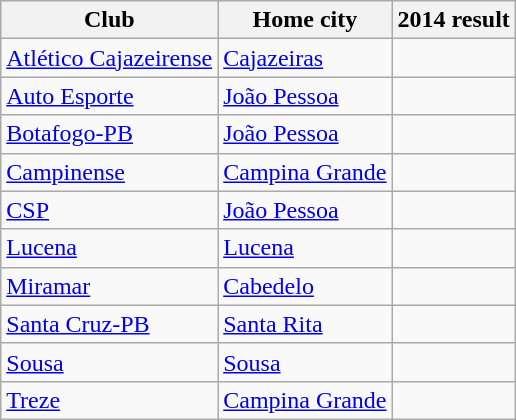<table class="wikitable sortable">
<tr>
<th>Club</th>
<th>Home city</th>
<th>2014 result</th>
</tr>
<tr>
<td><a href='#'>Atlético Cajazeirense</a></td>
<td><a href='#'>Cajazeiras</a></td>
<td></td>
</tr>
<tr>
<td><a href='#'>Auto Esporte</a></td>
<td><a href='#'>João Pessoa</a></td>
<td></td>
</tr>
<tr>
<td><a href='#'>Botafogo-PB</a></td>
<td><a href='#'>João Pessoa</a></td>
<td></td>
</tr>
<tr>
<td><a href='#'>Campinense</a></td>
<td><a href='#'>Campina Grande</a></td>
<td></td>
</tr>
<tr>
<td><a href='#'>CSP</a></td>
<td><a href='#'>João Pessoa</a></td>
<td></td>
</tr>
<tr>
<td><a href='#'>Lucena</a></td>
<td><a href='#'>Lucena</a></td>
<td></td>
</tr>
<tr>
<td><a href='#'>Miramar</a></td>
<td><a href='#'>Cabedelo</a></td>
<td></td>
</tr>
<tr>
<td><a href='#'>Santa Cruz-PB</a></td>
<td><a href='#'>Santa Rita</a></td>
<td></td>
</tr>
<tr>
<td><a href='#'>Sousa</a></td>
<td><a href='#'>Sousa</a></td>
<td></td>
</tr>
<tr>
<td><a href='#'>Treze</a></td>
<td><a href='#'>Campina Grande</a></td>
<td></td>
</tr>
</table>
